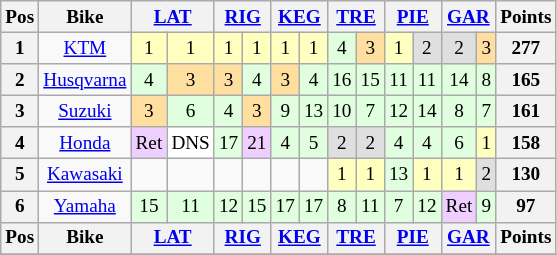<table class="wikitable" style="font-size: 80%; text-align:center">
<tr valign="top">
<th scope="col" valign="middle">Pos</th>
<th scope="col" valign="middle">Bike</th>
<th scope="colgroup" colspan=2><a href='#'>LAT</a><br></th>
<th scope="colgroup" colspan=2><a href='#'>RIG</a><br></th>
<th scope="colgroup" colspan=2><a href='#'>KEG</a><br></th>
<th scope="colgroup" colspan=2><a href='#'>TRE</a><br></th>
<th scope="colgroup" colspan=2><a href='#'>PIE</a><br></th>
<th scope="colgroup" colspan=2><a href='#'>GAR</a><br></th>
<th scope="col" valign="middle">Points</th>
</tr>
<tr>
<th scope="row">1</th>
<td><a href='#'>KTM</a></td>
<td style="background:#ffffbf;">1</td>
<td style="background:#ffffbf;">1</td>
<td style="background:#ffffbf;">1</td>
<td style="background:#ffffbf;">1</td>
<td style="background:#ffffbf;">1</td>
<td style="background:#ffffbf;">1</td>
<td style="background:#dfffdf;">4</td>
<td style="background:#ffdf9f;">3</td>
<td style="background:#ffffbf;">1</td>
<td style="background:#dfdfdf;">2</td>
<td style="background:#dfdfdf;">2</td>
<td style="background:#ffdf9f;">3</td>
<th>277</th>
</tr>
<tr>
<th scope="row">2</th>
<td><a href='#'>Husqvarna</a></td>
<td style="background:#dfffdf;">4</td>
<td style="background:#ffdf9f;">3</td>
<td style="background:#ffdf9f;">3</td>
<td style="background:#dfffdf;">4</td>
<td style="background:#ffdf9f;">3</td>
<td style="background:#dfffdf;">4</td>
<td style="background:#dfffdf;">16</td>
<td style="background:#dfffdf;">15</td>
<td style="background:#dfffdf;">11</td>
<td style="background:#dfffdf;">11</td>
<td style="background:#dfffdf;">14</td>
<td style="background:#dfffdf;">8</td>
<th>165</th>
</tr>
<tr>
<th scope="row">3</th>
<td><a href='#'>Suzuki</a></td>
<td style="background:#ffdf9f;">3</td>
<td style="background:#dfffdf;">6</td>
<td style="background:#dfffdf;">4</td>
<td style="background:#ffdf9f;">3</td>
<td style="background:#dfffdf;">9</td>
<td style="background:#dfffdf;">13</td>
<td style="background:#dfffdf;">10</td>
<td style="background:#dfffdf;">7</td>
<td style="background:#dfffdf;">12</td>
<td style="background:#dfffdf;">14</td>
<td style="background:#dfffdf;">8</td>
<td style="background:#dfffdf;">7</td>
<th>161</th>
</tr>
<tr>
<th scope="row">4</th>
<td><a href='#'>Honda</a></td>
<td style="background:#efcfff;">Ret</td>
<td style="background:#ffffff;">DNS</td>
<td style="background:#dfffdf;">17</td>
<td style="background:#efcfff;">21</td>
<td style="background:#dfffdf;">4</td>
<td style="background:#dfffdf;">5</td>
<td style="background:#dfdfdf;">2</td>
<td style="background:#dfdfdf;">2</td>
<td style="background:#dfffdf;">4</td>
<td style="background:#dfffdf;">4</td>
<td style="background:#dfffdf;">6</td>
<td style="background:#ffffbf;">1</td>
<th>158</th>
</tr>
<tr>
<th scope="row">5</th>
<td><a href='#'>Kawasaki</a></td>
<td></td>
<td></td>
<td></td>
<td></td>
<td></td>
<td></td>
<td style="background:#ffffbf;">1</td>
<td style="background:#ffffbf;">1</td>
<td style="background:#dfffdf;">13</td>
<td style="background:#ffffbf;">1</td>
<td style="background:#ffffbf;">1</td>
<td style="background:#dfdfdf;">2</td>
<th>130</th>
</tr>
<tr>
<th scope="row">6</th>
<td><a href='#'>Yamaha</a></td>
<td style="background:#dfffdf;">15</td>
<td style="background:#dfffdf;">11</td>
<td style="background:#dfffdf;">12</td>
<td style="background:#dfffdf;">15</td>
<td style="background:#dfffdf;">17</td>
<td style="background:#dfffdf;">17</td>
<td style="background:#dfffdf;">8</td>
<td style="background:#dfffdf;">11</td>
<td style="background:#dfffdf;">7</td>
<td style="background:#dfffdf;">12</td>
<td style="background:#efcfff;">Ret</td>
<td style="background:#dfffdf;">9</td>
<th>97</th>
</tr>
<tr valign="top">
<th valign="middle">Pos</th>
<th valign="middle">Bike</th>
<th colspan=2><a href='#'>LAT</a><br></th>
<th colspan=2><a href='#'>RIG</a><br></th>
<th colspan=2><a href='#'>KEG</a><br></th>
<th colspan=2><a href='#'>TRE</a><br></th>
<th colspan=2><a href='#'>PIE</a><br></th>
<th colspan=2><a href='#'>GAR</a><br></th>
<th valign="middle">Points</th>
</tr>
<tr>
</tr>
</table>
